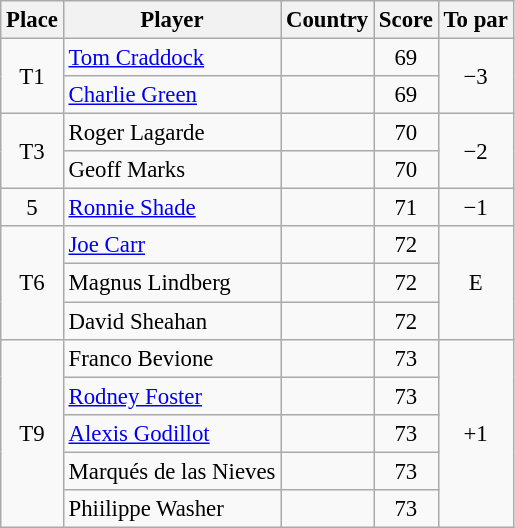<table class="wikitable" style="font-size:95%;">
<tr>
<th>Place</th>
<th>Player</th>
<th>Country</th>
<th>Score</th>
<th>To par</th>
</tr>
<tr>
<td rowspan=2 align=center>T1</td>
<td><a href='#'>Tom Craddock</a></td>
<td></td>
<td align=center>69</td>
<td rowspan=2 align=center>−3</td>
</tr>
<tr>
<td><a href='#'>Charlie Green</a></td>
<td></td>
<td align=center>69</td>
</tr>
<tr>
<td rowspan=2 align=center>T3</td>
<td>Roger Lagarde</td>
<td></td>
<td align=center>70</td>
<td rowspan=2 align=center>−2</td>
</tr>
<tr>
<td>Geoff Marks</td>
<td></td>
<td align=center>70</td>
</tr>
<tr>
<td align=center>5</td>
<td><a href='#'>Ronnie Shade</a></td>
<td></td>
<td align=center>71</td>
<td align=center>−1</td>
</tr>
<tr>
<td rowspan=3 align=center>T6</td>
<td><a href='#'>Joe Carr</a></td>
<td></td>
<td align=center>72</td>
<td rowspan=3 align=center>E</td>
</tr>
<tr>
<td>Magnus Lindberg</td>
<td></td>
<td align=center>72</td>
</tr>
<tr>
<td>David Sheahan</td>
<td></td>
<td align=center>72</td>
</tr>
<tr>
<td rowspan=5 align=center>T9</td>
<td>Franco Bevione</td>
<td></td>
<td align=center>73</td>
<td rowspan=5 align=center>+1</td>
</tr>
<tr>
<td><a href='#'>Rodney Foster</a></td>
<td></td>
<td align=center>73</td>
</tr>
<tr>
<td><a href='#'>Alexis Godillot</a></td>
<td></td>
<td align=center>73</td>
</tr>
<tr>
<td>Marqués de las Nieves</td>
<td></td>
<td align=center>73</td>
</tr>
<tr>
<td>Phiilippe Washer</td>
<td></td>
<td align=center>73</td>
</tr>
</table>
